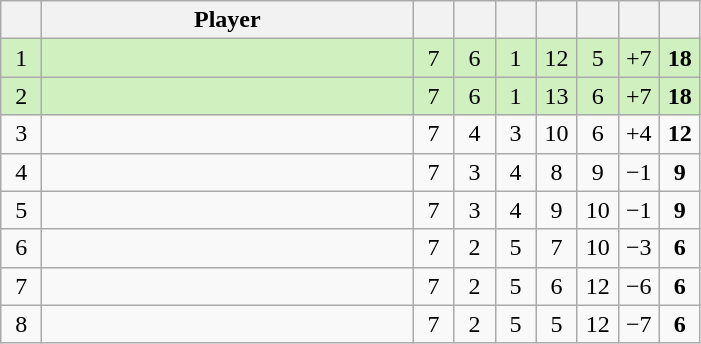<table class="wikitable" style="text-align:center; margin: 1em auto 1em auto, align:left">
<tr>
<th width=20></th>
<th width=240>Player</th>
<th width=20></th>
<th width=20></th>
<th width=20></th>
<th width=20></th>
<th width=20></th>
<th width=20></th>
<th width=20></th>
</tr>
<tr style="background:#D0F0C0;">
<td>1</td>
<td align=left></td>
<td>7</td>
<td>6</td>
<td>1</td>
<td>12</td>
<td>5</td>
<td>+7</td>
<td><strong>18</strong></td>
</tr>
<tr style="background:#D0F0C0;">
<td>2</td>
<td align=left></td>
<td>7</td>
<td>6</td>
<td>1</td>
<td>13</td>
<td>6</td>
<td>+7</td>
<td><strong>18</strong></td>
</tr>
<tr style=>
<td>3</td>
<td align=left></td>
<td>7</td>
<td>4</td>
<td>3</td>
<td>10</td>
<td>6</td>
<td>+4</td>
<td><strong>12</strong></td>
</tr>
<tr style=>
<td>4</td>
<td align=left></td>
<td>7</td>
<td>3</td>
<td>4</td>
<td>8</td>
<td>9</td>
<td>−1</td>
<td><strong>9</strong></td>
</tr>
<tr style=>
<td>5</td>
<td align=left></td>
<td>7</td>
<td>3</td>
<td>4</td>
<td>9</td>
<td>10</td>
<td>−1</td>
<td><strong>9</strong></td>
</tr>
<tr style=>
<td>6</td>
<td align=left></td>
<td>7</td>
<td>2</td>
<td>5</td>
<td>7</td>
<td>10</td>
<td>−3</td>
<td><strong>6</strong></td>
</tr>
<tr style=>
<td>7</td>
<td align=left></td>
<td>7</td>
<td>2</td>
<td>5</td>
<td>6</td>
<td>12</td>
<td>−6</td>
<td><strong>6</strong></td>
</tr>
<tr style=>
<td>8</td>
<td align=left></td>
<td>7</td>
<td>2</td>
<td>5</td>
<td>5</td>
<td>12</td>
<td>−7</td>
<td><strong>6</strong></td>
</tr>
</table>
